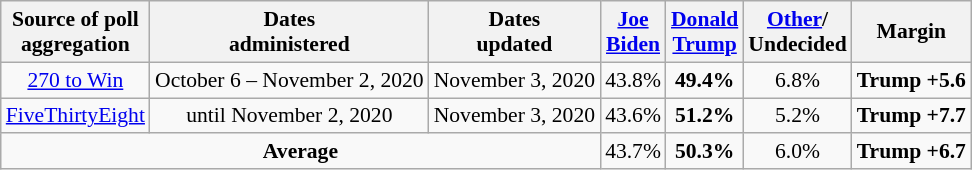<table class="wikitable sortable" style="text-align:center;font-size:90%;line-height:17px">
<tr>
<th>Source of poll<br>aggregation</th>
<th>Dates<br> administered</th>
<th>Dates<br> updated</th>
<th class="unsortable"><a href='#'>Joe<br>Biden</a><br><small></small></th>
<th class="unsortable"><a href='#'>Donald<br>Trump</a><br><small></small></th>
<th class="unsortable"><a href='#'>Other</a>/<br>Undecided<br></th>
<th>Margin</th>
</tr>
<tr>
<td><a href='#'>270 to Win</a></td>
<td>October 6 – November 2, 2020</td>
<td>November 3, 2020</td>
<td>43.8%</td>
<td><strong>49.4%</strong></td>
<td>6.8%</td>
<td><strong>Trump +5.6</strong></td>
</tr>
<tr>
<td><a href='#'>FiveThirtyEight</a></td>
<td>until November 2, 2020</td>
<td>November 3, 2020</td>
<td>43.6%</td>
<td><strong>51.2%</strong></td>
<td>5.2%</td>
<td><strong>Trump +7.7</strong></td>
</tr>
<tr>
<td colspan="3"><strong>Average</strong></td>
<td>43.7%</td>
<td><strong>50.3%</strong></td>
<td>6.0%</td>
<td><strong>Trump +6.7</strong></td>
</tr>
</table>
